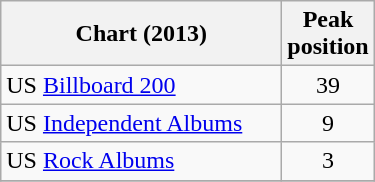<table class="wikitable">
<tr>
<th align="left" width="180">Chart (2013)</th>
<th align="left">Peak<br>position</th>
</tr>
<tr>
<td align="left">US <a href='#'>Billboard 200</a></td>
<td align="center">39</td>
</tr>
<tr>
<td>US <a href='#'>Independent Albums</a></td>
<td align="center">9</td>
</tr>
<tr>
<td>US <a href='#'>Rock Albums</a></td>
<td align="center">3</td>
</tr>
<tr>
</tr>
</table>
